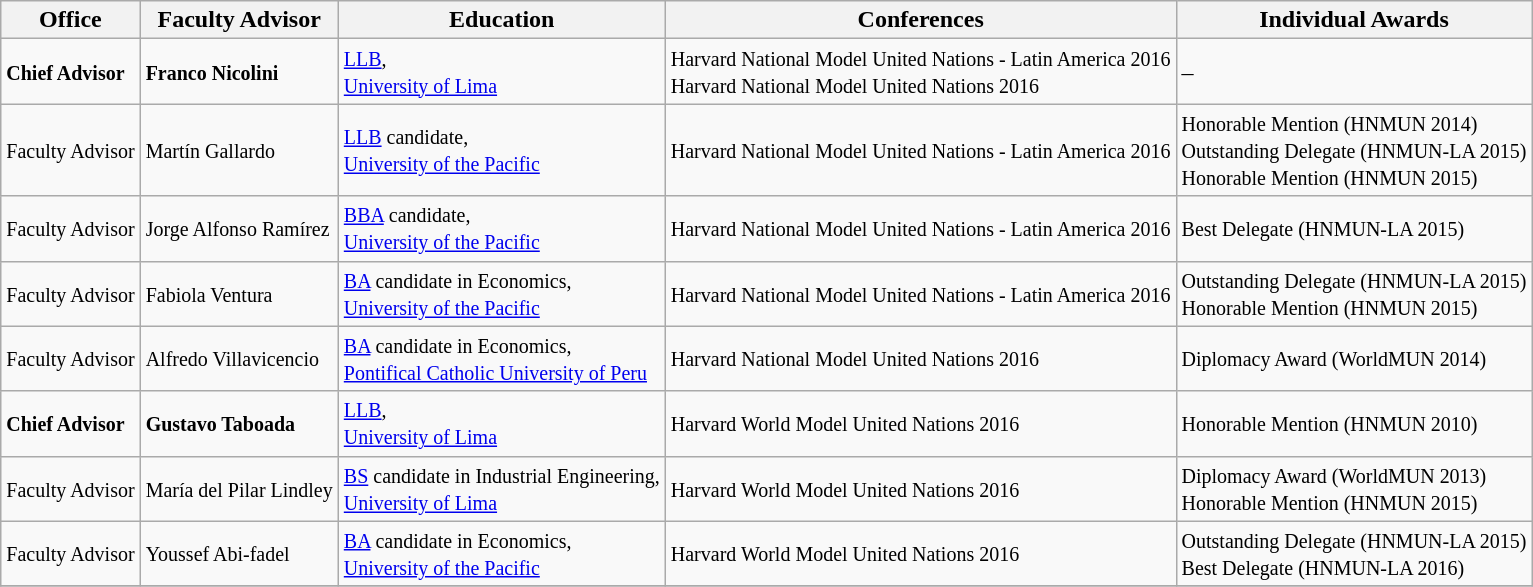<table class="wikitable sortable" style="text-align:left">
<tr>
<th>Office</th>
<th>Faculty Advisor</th>
<th>Education</th>
<th>Conferences</th>
<th>Individual Awards</th>
</tr>
<tr>
<td><small><strong>Chief Advisor</strong></small></td>
<td><small><strong>Franco Nicolini</strong></small></td>
<td><small><a href='#'>LLB</a>,<br>  <a href='#'>University of Lima</a></small></td>
<td><small> Harvard National Model United Nations - Latin America 2016<br> Harvard National Model United Nations 2016</small></td>
<td>–</td>
</tr>
<tr>
<td><small>Faculty Advisor</small></td>
<td><small>Martín Gallardo</small></td>
<td><small><a href='#'>LLB</a> candidate,<br>  <a href='#'>University of the Pacific</a></small></td>
<td><small> Harvard National Model United Nations - Latin America 2016</small></td>
<td><small>Honorable Mention (HNMUN 2014)<br>Outstanding Delegate (HNMUN-LA 2015)<br>Honorable Mention (HNMUN 2015)</small></td>
</tr>
<tr>
<td><small>Faculty Advisor</small></td>
<td><small>Jorge Alfonso Ramírez</small></td>
<td><small><a href='#'>BBA</a> candidate,<br>  <a href='#'>University of the Pacific</a></small></td>
<td><small> Harvard National Model United Nations - Latin America 2016</small></td>
<td><small>Best Delegate (HNMUN-LA 2015)</small></td>
</tr>
<tr>
<td><small>Faculty Advisor</small></td>
<td><small>Fabiola Ventura</small></td>
<td><small><a href='#'>BA</a> candidate in Economics,<br>  <a href='#'>University of the Pacific</a></small></td>
<td><small> Harvard National Model United Nations - Latin America 2016</small></td>
<td><small>Outstanding Delegate (HNMUN-LA 2015)<br>Honorable Mention (HNMUN 2015)</small></td>
</tr>
<tr>
<td><small>Faculty Advisor</small></td>
<td><small>Alfredo Villavicencio</small></td>
<td><small><a href='#'>BA</a> candidate in Economics,<br> <a href='#'>Pontifical Catholic University of Peru</a></small></td>
<td><small> Harvard National Model United Nations 2016</small></td>
<td><small>Diplomacy Award (WorldMUN 2014)</small></td>
</tr>
<tr>
<td><small><strong>Chief Advisor</strong></small></td>
<td><small><strong>Gustavo Taboada</strong></small></td>
<td><small><a href='#'>LLB</a>,<br>  <a href='#'>University of Lima</a></small></td>
<td><small> Harvard World Model United Nations 2016</small></td>
<td><small>Honorable Mention (HNMUN 2010)</small></td>
</tr>
<tr>
<td><small>Faculty Advisor</small></td>
<td><small>María del Pilar Lindley</small></td>
<td><small><a href='#'>BS</a> candidate in Industrial Engineering,<br>  <a href='#'>University of Lima</a></small></td>
<td><small> Harvard World Model United Nations 2016</small></td>
<td><small>Diplomacy Award (WorldMUN 2013)<br>Honorable Mention (HNMUN 2015)</small></td>
</tr>
<tr>
<td><small>Faculty Advisor</small></td>
<td><small>Youssef Abi-fadel</small></td>
<td><small><a href='#'>BA</a> candidate in Economics,<br>  <a href='#'>University of the Pacific</a></small></td>
<td><small> Harvard World Model United Nations 2016</small></td>
<td><small>Outstanding Delegate (HNMUN-LA 2015)<br>Best Delegate (HNMUN-LA 2016)</small></td>
</tr>
<tr>
</tr>
</table>
